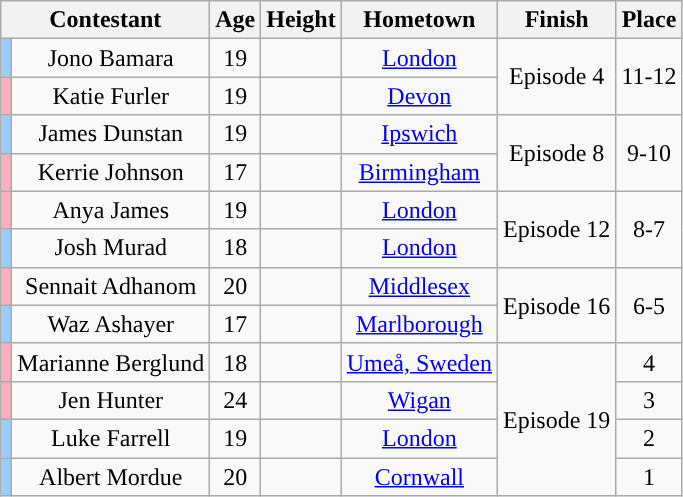<table class="wikitable sortable" style="text-align:center;">
<tr>
<th colspan="2">Contestant</th>
<th>Age</th>
<th>Height</th>
<th>Hometown</th>
<th>Finish</th>
<th>Place</th>
</tr>
<tr>
<td style="background:#9cf;"></td>
<td>Jono Bamara</td>
<td>19</td>
<td></td>
<td><a href='#'>London</a></td>
<td rowspan=2>Episode 4</td>
<td rowspan=2>11-12</td>
</tr>
<tr>
<td style="background:#faafbe"></td>
<td>Katie Furler</td>
<td>19</td>
<td></td>
<td><a href='#'>Devon</a></td>
</tr>
<tr>
<td style="background:#9cf;"></td>
<td>James Dunstan</td>
<td>19</td>
<td></td>
<td><a href='#'>Ipswich</a></td>
<td rowspan=2>Episode 8</td>
<td rowspan=2>9-10</td>
</tr>
<tr>
<td style="background:#faafbe"></td>
<td>Kerrie Johnson</td>
<td>17</td>
<td></td>
<td><a href='#'>Birmingham</a></td>
</tr>
<tr>
<td style="background:#faafbe"></td>
<td>Anya James</td>
<td>19</td>
<td></td>
<td><a href='#'>London</a></td>
<td rowspan=2>Episode 12</td>
<td rowspan=2>8-7</td>
</tr>
<tr>
<td style="background:#9cf;"></td>
<td>Josh Murad</td>
<td>18</td>
<td></td>
<td><a href='#'>London</a></td>
</tr>
<tr>
<td style="background:#faafbe"></td>
<td>Sennait Adhanom</td>
<td>20</td>
<td></td>
<td><a href='#'>Middlesex</a></td>
<td rowspan=2>Episode 16</td>
<td rowspan=2>6-5</td>
</tr>
<tr>
<td style="background:#9cf;"></td>
<td>Waz Ashayer</td>
<td>17</td>
<td></td>
<td><a href='#'>Marlborough</a></td>
</tr>
<tr>
<td style="background:#faafbe"></td>
<td>Marianne Berglund</td>
<td>18</td>
<td></td>
<td><a href='#'>Umeå, Sweden</a></td>
<td rowspan=4>Episode 19</td>
<td>4</td>
</tr>
<tr>
<td style="background:#faafbe"></td>
<td>Jen Hunter</td>
<td>24</td>
<td></td>
<td><a href='#'>Wigan</a></td>
<td>3</td>
</tr>
<tr>
<td style="background:#9cf;"></td>
<td>Luke Farrell</td>
<td>19</td>
<td></td>
<td><a href='#'>London</a></td>
<td>2</td>
</tr>
<tr>
<td style="background:#9cf;"></td>
<td>Albert Mordue</td>
<td>20</td>
<td></td>
<td><a href='#'>Cornwall</a></td>
<td>1</td>
</tr>
</table>
